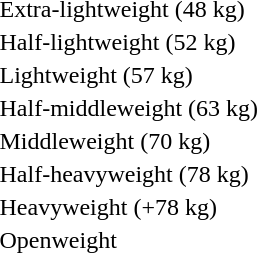<table>
<tr>
<td rowspan=2>Extra-lightweight (48 kg)<br></td>
<td rowspan=2></td>
<td rowspan=2></td>
<td></td>
</tr>
<tr>
<td></td>
</tr>
<tr>
<td rowspan=2>Half-lightweight (52 kg)<br></td>
<td rowspan=2></td>
<td rowspan=2></td>
<td></td>
</tr>
<tr>
<td></td>
</tr>
<tr>
<td rowspan=2>Lightweight (57 kg)<br></td>
<td rowspan=2></td>
<td rowspan=2></td>
<td></td>
</tr>
<tr>
<td></td>
</tr>
<tr>
<td rowspan=2>Half-middleweight (63 kg)<br></td>
<td rowspan=2></td>
<td rowspan=2></td>
<td></td>
</tr>
<tr>
<td></td>
</tr>
<tr>
<td rowspan=2>Middleweight (70 kg)<br></td>
<td rowspan=2></td>
<td rowspan=2></td>
<td></td>
</tr>
<tr>
<td></td>
</tr>
<tr>
<td rowspan=2>Half-heavyweight (78 kg)<br></td>
<td rowspan=2></td>
<td rowspan=2></td>
<td></td>
</tr>
<tr>
<td></td>
</tr>
<tr>
<td rowspan=2>Heavyweight (+78 kg)<br></td>
<td rowspan=2></td>
<td rowspan=2></td>
<td></td>
</tr>
<tr>
<td></td>
</tr>
<tr>
<td rowspan=2>Openweight<br></td>
<td rowspan=2></td>
<td rowspan=2></td>
<td></td>
</tr>
<tr>
<td></td>
</tr>
</table>
